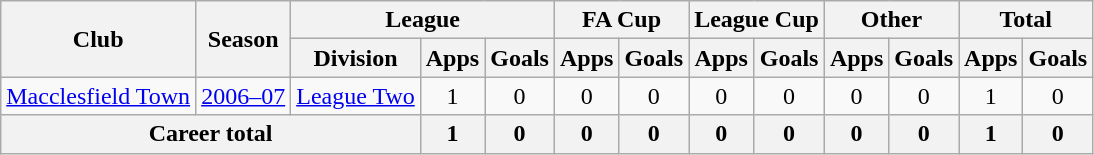<table class="wikitable" style="text-align: center;">
<tr>
<th rowspan=2>Club</th>
<th rowspan=2>Season</th>
<th colspan=3>League</th>
<th colspan=2>FA Cup</th>
<th colspan=2>League Cup</th>
<th colspan=2>Other</th>
<th colspan=2>Total</th>
</tr>
<tr>
<th>Division</th>
<th>Apps</th>
<th>Goals</th>
<th>Apps</th>
<th>Goals</th>
<th>Apps</th>
<th>Goals</th>
<th>Apps</th>
<th>Goals</th>
<th>Apps</th>
<th>Goals</th>
</tr>
<tr>
<td><a href='#'>Macclesfield Town</a></td>
<td><a href='#'>2006–07</a></td>
<td><a href='#'>League Two</a></td>
<td>1</td>
<td>0</td>
<td>0</td>
<td>0</td>
<td>0</td>
<td>0</td>
<td>0</td>
<td>0</td>
<td>1</td>
<td>0</td>
</tr>
<tr>
<th colspan=3>Career total</th>
<th>1</th>
<th>0</th>
<th>0</th>
<th>0</th>
<th>0</th>
<th>0</th>
<th>0</th>
<th>0</th>
<th>1</th>
<th>0</th>
</tr>
</table>
